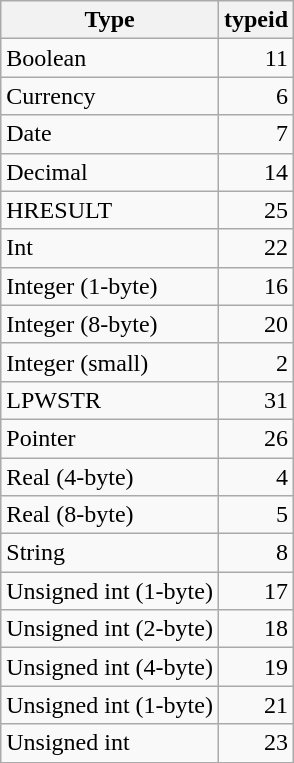<table class="wikitable sortable">
<tr>
<th>Type</th>
<th>typeid</th>
</tr>
<tr>
<td>Boolean</td>
<td align="right">11</td>
</tr>
<tr>
<td>Currency</td>
<td align="right">6</td>
</tr>
<tr>
<td>Date</td>
<td align="right">7</td>
</tr>
<tr>
<td>Decimal</td>
<td align="right">14</td>
</tr>
<tr>
<td>HRESULT</td>
<td align="right">25</td>
</tr>
<tr>
<td>Int</td>
<td align="right">22</td>
</tr>
<tr>
<td>Integer (1-byte)</td>
<td align="right">16</td>
</tr>
<tr>
<td>Integer (8-byte)</td>
<td align="right">20</td>
</tr>
<tr>
<td>Integer (small)</td>
<td align="right">2</td>
</tr>
<tr>
<td>LPWSTR</td>
<td align="right">31</td>
</tr>
<tr>
<td>Pointer</td>
<td align="right">26</td>
</tr>
<tr>
<td>Real (4-byte)</td>
<td align="right">4</td>
</tr>
<tr>
<td>Real (8-byte)</td>
<td align="right">5</td>
</tr>
<tr>
<td>String</td>
<td align="right">8</td>
</tr>
<tr>
<td>Unsigned int (1-byte)</td>
<td align="right">17</td>
</tr>
<tr>
<td>Unsigned int (2-byte)</td>
<td align="right">18</td>
</tr>
<tr>
<td>Unsigned int (4-byte)</td>
<td align="right">19</td>
</tr>
<tr>
<td>Unsigned int (1-byte)</td>
<td align="right">21</td>
</tr>
<tr>
<td>Unsigned int</td>
<td align="right">23</td>
</tr>
</table>
